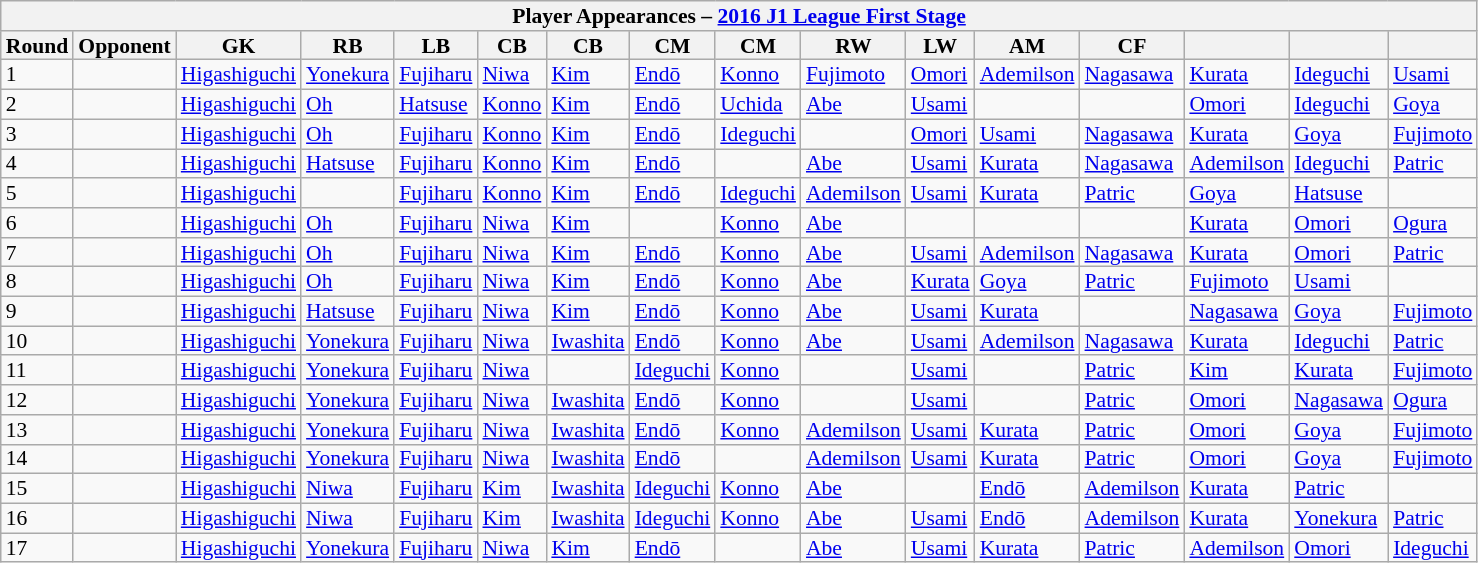<table class="wikitable"  style="text-align:left; line-height:90%; font-size:90%; width:60%;">
<tr>
<th colspan=16>Player Appearances – <a href='#'>2016 J1 League First Stage</a></th>
</tr>
<tr>
<th style="width:5%;">Round</th>
<th style="width:20%;">Opponent</th>
<th style="width:5%;">GK</th>
<th style="width:5%;">RB</th>
<th style="width:5%;">LB</th>
<th style="width:5%;">CB</th>
<th style="width:5%;">CB</th>
<th style="width:5%;">CM</th>
<th style="width:5%;">CM</th>
<th style="width:5%;">RW</th>
<th style="width:5%;">LW</th>
<th style="width:5%;">AM</th>
<th style="width:5%;">CF</th>
<th style="width:5%;"></th>
<th style="width:5%;"></th>
<th style="width:5%;"></th>
</tr>
<tr>
<td align=centre>1</td>
<td align=left></td>
<td><a href='#'>Higashiguchi</a></td>
<td><a href='#'>Yonekura</a></td>
<td><a href='#'>Fujiharu</a></td>
<td><a href='#'>Niwa</a></td>
<td><a href='#'>Kim</a></td>
<td><a href='#'>Endō</a></td>
<td><a href='#'>Konno</a></td>
<td><a href='#'>Fujimoto</a></td>
<td><a href='#'>Omori</a></td>
<td><a href='#'>Ademilson</a></td>
<td><a href='#'>Nagasawa</a></td>
<td><a href='#'>Kurata</a></td>
<td><a href='#'>Ideguchi</a></td>
<td><a href='#'>Usami</a></td>
</tr>
<tr>
<td align=centre>2</td>
<td align=left></td>
<td><a href='#'>Higashiguchi</a></td>
<td><a href='#'>Oh</a></td>
<td><a href='#'>Hatsuse</a></td>
<td><a href='#'>Konno</a></td>
<td><a href='#'>Kim</a></td>
<td><a href='#'>Endō</a></td>
<td><a href='#'>Uchida</a></td>
<td><a href='#'>Abe</a></td>
<td><a href='#'>Usami</a></td>
<td></td>
<td></td>
<td><a href='#'>Omori</a></td>
<td><a href='#'>Ideguchi</a></td>
<td><a href='#'>Goya</a></td>
</tr>
<tr>
<td align=centre>3</td>
<td align=left></td>
<td><a href='#'>Higashiguchi</a></td>
<td><a href='#'>Oh</a></td>
<td><a href='#'>Fujiharu</a></td>
<td><a href='#'>Konno</a></td>
<td><a href='#'>Kim</a></td>
<td><a href='#'>Endō</a></td>
<td><a href='#'>Ideguchi</a></td>
<td></td>
<td><a href='#'>Omori</a></td>
<td><a href='#'>Usami</a></td>
<td><a href='#'>Nagasawa</a></td>
<td><a href='#'>Kurata</a></td>
<td><a href='#'>Goya</a></td>
<td><a href='#'>Fujimoto</a></td>
</tr>
<tr>
<td align=centre>4</td>
<td align=left></td>
<td><a href='#'>Higashiguchi</a></td>
<td><a href='#'>Hatsuse</a></td>
<td><a href='#'>Fujiharu</a></td>
<td><a href='#'>Konno</a></td>
<td><a href='#'>Kim</a></td>
<td><a href='#'>Endō</a></td>
<td></td>
<td><a href='#'>Abe</a></td>
<td><a href='#'>Usami</a></td>
<td><a href='#'>Kurata</a></td>
<td><a href='#'>Nagasawa</a></td>
<td><a href='#'>Ademilson</a></td>
<td><a href='#'>Ideguchi</a></td>
<td><a href='#'>Patric</a></td>
</tr>
<tr>
<td align=centre>5</td>
<td align=left></td>
<td><a href='#'>Higashiguchi</a></td>
<td></td>
<td><a href='#'>Fujiharu</a></td>
<td><a href='#'>Konno</a></td>
<td><a href='#'>Kim</a></td>
<td><a href='#'>Endō</a></td>
<td><a href='#'>Ideguchi</a></td>
<td><a href='#'>Ademilson</a></td>
<td><a href='#'>Usami</a></td>
<td><a href='#'>Kurata</a></td>
<td><a href='#'>Patric</a></td>
<td><a href='#'>Goya</a></td>
<td><a href='#'>Hatsuse</a></td>
<td></td>
</tr>
<tr>
<td align=centre>6</td>
<td align=left></td>
<td><a href='#'>Higashiguchi</a></td>
<td><a href='#'>Oh</a></td>
<td><a href='#'>Fujiharu</a></td>
<td><a href='#'>Niwa</a></td>
<td><a href='#'>Kim</a></td>
<td></td>
<td><a href='#'>Konno</a></td>
<td><a href='#'>Abe</a></td>
<td></td>
<td></td>
<td></td>
<td><a href='#'>Kurata</a></td>
<td><a href='#'>Omori</a></td>
<td><a href='#'>Ogura</a></td>
</tr>
<tr>
<td align=centre>7</td>
<td align=left></td>
<td><a href='#'>Higashiguchi</a></td>
<td><a href='#'>Oh</a></td>
<td><a href='#'>Fujiharu</a></td>
<td><a href='#'>Niwa</a></td>
<td><a href='#'>Kim</a></td>
<td><a href='#'>Endō</a></td>
<td><a href='#'>Konno</a></td>
<td><a href='#'>Abe</a></td>
<td><a href='#'>Usami</a></td>
<td><a href='#'>Ademilson</a></td>
<td><a href='#'>Nagasawa</a></td>
<td><a href='#'>Kurata</a></td>
<td><a href='#'>Omori</a></td>
<td><a href='#'>Patric</a></td>
</tr>
<tr>
<td align=centre>8</td>
<td align=left></td>
<td><a href='#'>Higashiguchi</a></td>
<td><a href='#'>Oh</a></td>
<td><a href='#'>Fujiharu</a></td>
<td><a href='#'>Niwa</a></td>
<td><a href='#'>Kim</a></td>
<td><a href='#'>Endō</a></td>
<td><a href='#'>Konno</a></td>
<td><a href='#'>Abe</a></td>
<td><a href='#'>Kurata</a></td>
<td><a href='#'>Goya</a></td>
<td><a href='#'>Patric</a></td>
<td><a href='#'>Fujimoto</a></td>
<td><a href='#'>Usami</a></td>
<td></td>
</tr>
<tr>
<td align=centre>9</td>
<td align=left></td>
<td><a href='#'>Higashiguchi</a></td>
<td><a href='#'>Hatsuse</a></td>
<td><a href='#'>Fujiharu</a></td>
<td><a href='#'>Niwa</a></td>
<td><a href='#'>Kim</a></td>
<td><a href='#'>Endō</a></td>
<td><a href='#'>Konno</a></td>
<td><a href='#'>Abe</a></td>
<td><a href='#'>Usami</a></td>
<td><a href='#'>Kurata</a></td>
<td></td>
<td><a href='#'>Nagasawa</a></td>
<td><a href='#'>Goya</a></td>
<td><a href='#'>Fujimoto</a></td>
</tr>
<tr>
<td align=centre>10</td>
<td align=left></td>
<td><a href='#'>Higashiguchi</a></td>
<td><a href='#'>Yonekura</a></td>
<td><a href='#'>Fujiharu</a></td>
<td><a href='#'>Niwa</a></td>
<td><a href='#'>Iwashita</a></td>
<td><a href='#'>Endō</a></td>
<td><a href='#'>Konno</a></td>
<td><a href='#'>Abe</a></td>
<td><a href='#'>Usami</a></td>
<td><a href='#'>Ademilson</a></td>
<td><a href='#'>Nagasawa</a></td>
<td><a href='#'>Kurata</a></td>
<td><a href='#'>Ideguchi</a></td>
<td><a href='#'>Patric</a></td>
</tr>
<tr>
<td align=centre>11</td>
<td align=left></td>
<td><a href='#'>Higashiguchi</a></td>
<td><a href='#'>Yonekura</a></td>
<td><a href='#'>Fujiharu</a></td>
<td><a href='#'>Niwa</a></td>
<td></td>
<td><a href='#'>Ideguchi</a></td>
<td><a href='#'>Konno</a></td>
<td></td>
<td><a href='#'>Usami</a></td>
<td></td>
<td><a href='#'>Patric</a></td>
<td><a href='#'>Kim</a></td>
<td><a href='#'>Kurata</a></td>
<td><a href='#'>Fujimoto</a></td>
</tr>
<tr>
<td align=centre>12</td>
<td align=left></td>
<td><a href='#'>Higashiguchi</a></td>
<td><a href='#'>Yonekura</a></td>
<td><a href='#'>Fujiharu</a></td>
<td><a href='#'>Niwa</a></td>
<td><a href='#'>Iwashita</a></td>
<td><a href='#'>Endō</a></td>
<td><a href='#'>Konno</a></td>
<td></td>
<td><a href='#'>Usami</a></td>
<td></td>
<td><a href='#'>Patric</a></td>
<td><a href='#'>Omori</a></td>
<td><a href='#'>Nagasawa</a></td>
<td><a href='#'>Ogura</a></td>
</tr>
<tr>
<td align=centre>13</td>
<td align=left></td>
<td><a href='#'>Higashiguchi</a></td>
<td><a href='#'>Yonekura</a></td>
<td><a href='#'>Fujiharu</a></td>
<td><a href='#'>Niwa</a></td>
<td><a href='#'>Iwashita</a></td>
<td><a href='#'>Endō</a></td>
<td><a href='#'>Konno</a></td>
<td><a href='#'>Ademilson</a></td>
<td><a href='#'>Usami</a></td>
<td><a href='#'>Kurata</a></td>
<td><a href='#'>Patric</a></td>
<td><a href='#'>Omori</a></td>
<td><a href='#'>Goya</a></td>
<td><a href='#'>Fujimoto</a></td>
</tr>
<tr>
<td align=centre>14</td>
<td align=left></td>
<td><a href='#'>Higashiguchi</a></td>
<td><a href='#'>Yonekura</a></td>
<td><a href='#'>Fujiharu</a></td>
<td><a href='#'>Niwa</a></td>
<td><a href='#'>Iwashita</a></td>
<td><a href='#'>Endō</a></td>
<td></td>
<td><a href='#'>Ademilson</a></td>
<td><a href='#'>Usami</a></td>
<td><a href='#'>Kurata</a></td>
<td><a href='#'>Patric</a></td>
<td><a href='#'>Omori</a></td>
<td><a href='#'>Goya</a></td>
<td><a href='#'>Fujimoto</a></td>
</tr>
<tr>
<td align=centre>15</td>
<td align=left></td>
<td><a href='#'>Higashiguchi</a></td>
<td><a href='#'>Niwa</a></td>
<td><a href='#'>Fujiharu</a></td>
<td><a href='#'>Kim</a></td>
<td><a href='#'>Iwashita</a></td>
<td><a href='#'>Ideguchi</a></td>
<td><a href='#'>Konno</a></td>
<td><a href='#'>Abe</a></td>
<td></td>
<td><a href='#'>Endō</a></td>
<td><a href='#'>Ademilson</a></td>
<td><a href='#'>Kurata</a></td>
<td><a href='#'>Patric</a></td>
<td></td>
</tr>
<tr>
<td align=centre>16</td>
<td align=left></td>
<td><a href='#'>Higashiguchi</a></td>
<td><a href='#'>Niwa</a></td>
<td><a href='#'>Fujiharu</a></td>
<td><a href='#'>Kim</a></td>
<td><a href='#'>Iwashita</a></td>
<td><a href='#'>Ideguchi</a></td>
<td><a href='#'>Konno</a></td>
<td><a href='#'>Abe</a></td>
<td><a href='#'>Usami</a></td>
<td><a href='#'>Endō</a></td>
<td><a href='#'>Ademilson</a></td>
<td><a href='#'>Kurata</a></td>
<td><a href='#'>Yonekura</a></td>
<td><a href='#'>Patric</a></td>
</tr>
<tr>
<td align=centre>17</td>
<td align=left></td>
<td><a href='#'>Higashiguchi</a></td>
<td><a href='#'>Yonekura</a></td>
<td><a href='#'>Fujiharu</a></td>
<td><a href='#'>Niwa</a></td>
<td><a href='#'>Kim</a></td>
<td><a href='#'>Endō</a></td>
<td></td>
<td><a href='#'>Abe</a></td>
<td><a href='#'>Usami</a></td>
<td><a href='#'>Kurata</a></td>
<td><a href='#'>Patric</a></td>
<td><a href='#'>Ademilson</a></td>
<td><a href='#'>Omori</a></td>
<td><a href='#'>Ideguchi</a></td>
</tr>
</table>
